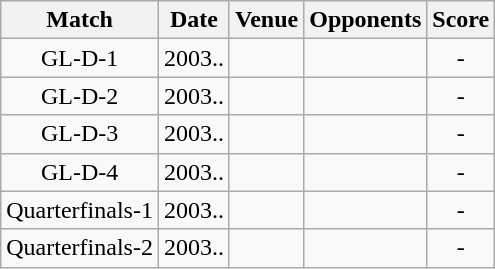<table class="wikitable" style="text-align:center;">
<tr>
<th>Match</th>
<th>Date</th>
<th>Venue</th>
<th>Opponents</th>
<th>Score</th>
</tr>
<tr>
<td>GL-D-1</td>
<td>2003..</td>
<td></td>
<td></td>
<td>-</td>
</tr>
<tr>
<td>GL-D-2</td>
<td>2003..</td>
<td></td>
<td></td>
<td>-</td>
</tr>
<tr>
<td>GL-D-3</td>
<td>2003..</td>
<td></td>
<td></td>
<td>-</td>
</tr>
<tr>
<td>GL-D-4</td>
<td>2003..</td>
<td></td>
<td></td>
<td>-</td>
</tr>
<tr>
<td>Quarterfinals-1</td>
<td>2003..</td>
<td></td>
<td></td>
<td>-</td>
</tr>
<tr>
<td>Quarterfinals-2</td>
<td>2003..</td>
<td></td>
<td></td>
<td>-</td>
</tr>
</table>
